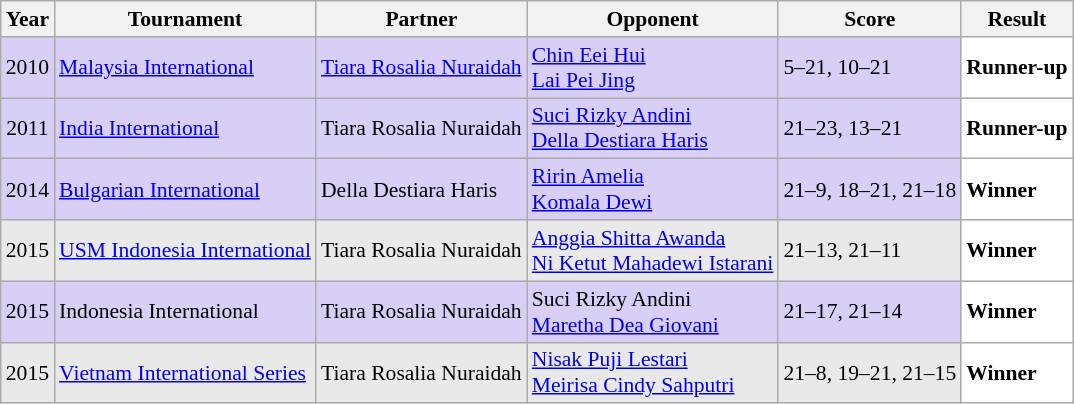<table class="sortable wikitable" style="font-size: 90%;">
<tr>
<th>Year</th>
<th>Tournament</th>
<th>Partner</th>
<th>Opponent</th>
<th>Score</th>
<th>Result</th>
</tr>
<tr style="background:#D8CEF6">
<td align="center">2010</td>
<td align="left"><a href='#'>Malaysia International</a></td>
<td align="left"> <a href='#'>Tiara Rosalia Nuraidah</a></td>
<td align="left"> <a href='#'>Chin Eei Hui</a> <br>  <a href='#'>Lai Pei Jing</a></td>
<td align="left">5–21, 10–21</td>
<td style="text-align:left; background:white"> <strong>Runner-up</strong></td>
</tr>
<tr style="background:#D8CEF6">
<td align="center">2011</td>
<td align="left"><a href='#'>India International</a></td>
<td align="left"> Tiara Rosalia Nuraidah</td>
<td align="left"> <a href='#'>Suci Rizky Andini</a> <br>  <a href='#'>Della Destiara Haris</a></td>
<td align="left">21–23, 13–21</td>
<td style="text-align:left; background:white"> <strong>Runner-up</strong></td>
</tr>
<tr style="background:#D8CEF6">
<td align="center">2014</td>
<td align="left"><a href='#'>Bulgarian International</a></td>
<td align="left"> Della Destiara Haris</td>
<td align="left"> <a href='#'>Ririn Amelia</a> <br>  <a href='#'>Komala Dewi</a></td>
<td align="left">21–9, 18–21, 21–18</td>
<td style="text-align: left; background:white"> <strong>Winner</strong></td>
</tr>
<tr style="background:#E9E9E9">
<td align="center">2015</td>
<td align="left"><a href='#'>USM Indonesia International</a></td>
<td align="left"> Tiara Rosalia Nuraidah</td>
<td align="left"> <a href='#'>Anggia Shitta Awanda</a> <br>  <a href='#'>Ni Ketut Mahadewi Istarani</a></td>
<td align="left">21–13, 21–11</td>
<td style="text-align: left; background:white"> <strong>Winner</strong></td>
</tr>
<tr style="background:#D8CEF6">
<td align="center">2015</td>
<td align="left">Indonesia International</td>
<td align="left"> Tiara Rosalia Nuraidah</td>
<td align="left"> Suci Rizky Andini <br>  <a href='#'>Maretha Dea Giovani</a></td>
<td align="left">21–17, 21–14</td>
<td style="text-align: left; background:white"> <strong>Winner</strong></td>
</tr>
<tr style="background:#E9E9E9">
<td align="center">2015</td>
<td align="left"><a href='#'>Vietnam International Series</a></td>
<td align="left"> Tiara Rosalia Nuraidah</td>
<td align="left"> <a href='#'>Nisak Puji Lestari</a> <br>  <a href='#'>Meirisa Cindy Sahputri</a></td>
<td align="left">21–8, 19–21, 21–15</td>
<td style="text-align: left; background:white"> <strong>Winner</strong></td>
</tr>
</table>
